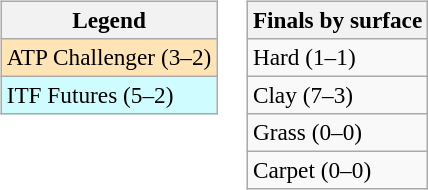<table>
<tr valign=top>
<td><br><table class=wikitable style=font-size:97%>
<tr>
<th>Legend</th>
</tr>
<tr bgcolor=moccasin>
<td>ATP Challenger (3–2)</td>
</tr>
<tr bgcolor=cffcff>
<td>ITF Futures (5–2)</td>
</tr>
</table>
</td>
<td><br><table class=wikitable style=font-size:97%>
<tr>
<th>Finals by surface</th>
</tr>
<tr>
<td>Hard (1–1)</td>
</tr>
<tr>
<td>Clay (7–3)</td>
</tr>
<tr>
<td>Grass (0–0)</td>
</tr>
<tr>
<td>Carpet (0–0)</td>
</tr>
</table>
</td>
</tr>
</table>
